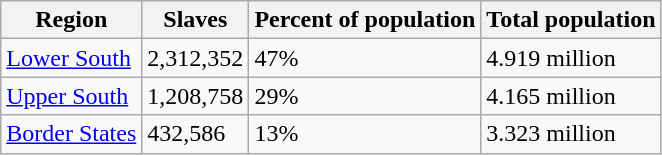<table class="wikitable col2right">
<tr>
<th>Region</th>
<th>Slaves</th>
<th>Percent of population</th>
<th>Total population</th>
</tr>
<tr>
<td><a href='#'>Lower South</a></td>
<td>2,312,352</td>
<td>47%</td>
<td>4.919 million</td>
</tr>
<tr>
<td><a href='#'>Upper South</a></td>
<td>1,208,758</td>
<td>29%</td>
<td>4.165 million</td>
</tr>
<tr>
<td><a href='#'>Border States</a></td>
<td>432,586</td>
<td>13%</td>
<td>3.323 million</td>
</tr>
</table>
